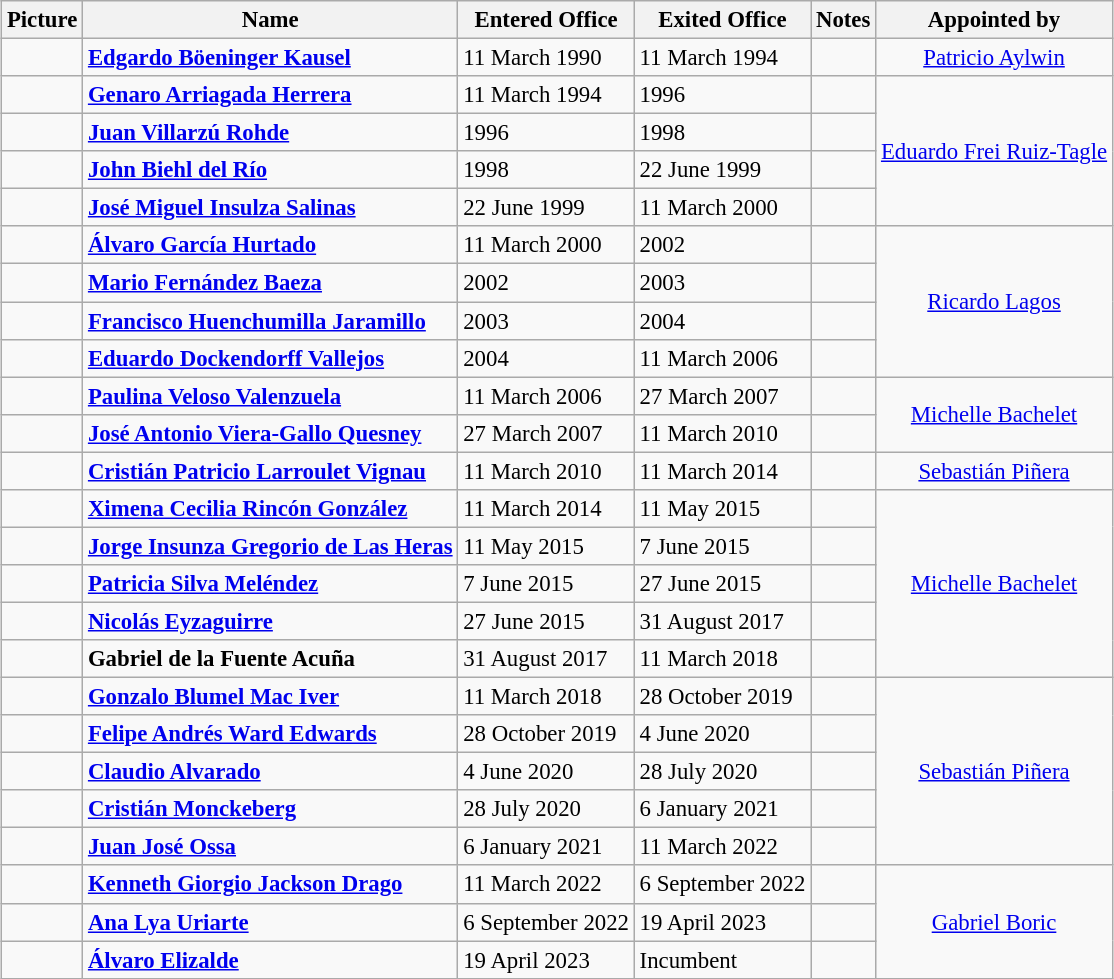<table class="wikitable" style="margin:1em auto; font-size: 95%;">
<tr>
<th>Picture</th>
<th>Name</th>
<th>Entered Office</th>
<th>Exited Office</th>
<th>Notes</th>
<th>Appointed by</th>
</tr>
<tr>
<td></td>
<td><strong><a href='#'>Edgardo Böeninger Kausel</a></strong></td>
<td>11 March 1990</td>
<td>11 March 1994</td>
<td></td>
<td align=center><a href='#'>Patricio Aylwin</a></td>
</tr>
<tr>
<td></td>
<td><strong><a href='#'>Genaro Arriagada Herrera</a></strong></td>
<td>11 March 1994</td>
<td>1996</td>
<td></td>
<td rowspan=4 align=center><a href='#'>Eduardo Frei Ruiz-Tagle</a></td>
</tr>
<tr>
<td></td>
<td><strong><a href='#'>Juan Villarzú Rohde</a></strong></td>
<td>1996</td>
<td>1998</td>
<td></td>
</tr>
<tr>
<td></td>
<td><strong><a href='#'>John Biehl del Río</a></strong></td>
<td>1998</td>
<td>22 June 1999</td>
<td></td>
</tr>
<tr>
<td></td>
<td><strong><a href='#'>José Miguel Insulza Salinas</a></strong></td>
<td>22 June 1999</td>
<td>11 March 2000</td>
<td></td>
</tr>
<tr>
<td></td>
<td><strong><a href='#'>Álvaro García Hurtado</a></strong></td>
<td>11 March 2000</td>
<td>2002</td>
<td></td>
<td rowspan=4 align=center><a href='#'>Ricardo Lagos</a></td>
</tr>
<tr>
<td></td>
<td><strong><a href='#'>Mario Fernández Baeza</a></strong></td>
<td>2002</td>
<td>2003</td>
<td></td>
</tr>
<tr>
<td></td>
<td><strong><a href='#'>Francisco Huenchumilla Jaramillo</a></strong></td>
<td>2003</td>
<td>2004</td>
<td></td>
</tr>
<tr>
<td></td>
<td><strong><a href='#'>Eduardo Dockendorff Vallejos</a></strong></td>
<td>2004</td>
<td>11 March 2006</td>
<td></td>
</tr>
<tr>
<td></td>
<td><strong><a href='#'>Paulina Veloso Valenzuela</a></strong></td>
<td>11 March 2006</td>
<td>27 March 2007</td>
<td></td>
<td rowspan=2 align=center><a href='#'>Michelle Bachelet</a></td>
</tr>
<tr>
<td></td>
<td><strong><a href='#'>José Antonio Viera-Gallo Quesney</a></strong></td>
<td>27 March 2007</td>
<td>11 March 2010</td>
<td></td>
</tr>
<tr>
<td></td>
<td><strong><a href='#'>Cristián Patricio Larroulet Vignau</a></strong></td>
<td>11 March 2010</td>
<td>11 March 2014</td>
<td></td>
<td rowspan=1 align=center><a href='#'>Sebastián Piñera</a></td>
</tr>
<tr>
<td></td>
<td><strong><a href='#'>Ximena Cecilia Rincón González</a></strong></td>
<td>11 March 2014</td>
<td>11 May 2015</td>
<td></td>
<td rowspan=5 align=center><a href='#'>Michelle Bachelet</a></td>
</tr>
<tr>
<td></td>
<td><strong><a href='#'>Jorge Insunza Gregorio de Las Heras</a></strong></td>
<td>11 May 2015</td>
<td>7 June 2015</td>
<td></td>
</tr>
<tr>
<td></td>
<td><strong><a href='#'>Patricia Silva Meléndez</a></strong></td>
<td>7 June 2015</td>
<td>27 June 2015</td>
<td></td>
</tr>
<tr>
<td></td>
<td><strong><a href='#'>Nicolás Eyzaguirre</a></strong></td>
<td>27 June 2015</td>
<td>31 August 2017</td>
<td></td>
</tr>
<tr>
<td></td>
<td><strong>Gabriel de la Fuente Acuña</strong></td>
<td>31 August 2017</td>
<td>11 March 2018</td>
<td></td>
</tr>
<tr>
<td></td>
<td><strong><a href='#'>Gonzalo Blumel Mac Iver</a></strong></td>
<td>11 March 2018</td>
<td>28 October 2019</td>
<td></td>
<td rowspan=5 align=center><a href='#'>Sebastián Piñera</a></td>
</tr>
<tr>
<td></td>
<td><strong><a href='#'>Felipe Andrés Ward Edwards</a></strong></td>
<td>28 October 2019</td>
<td>4 June 2020</td>
<td></td>
</tr>
<tr>
<td></td>
<td><strong><a href='#'>Claudio Alvarado</a></strong></td>
<td>4 June 2020</td>
<td>28 July 2020</td>
<td></td>
</tr>
<tr>
<td></td>
<td><strong><a href='#'>Cristián Monckeberg</a></strong></td>
<td>28 July 2020</td>
<td>6 January 2021</td>
<td></td>
</tr>
<tr>
<td></td>
<td><strong><a href='#'>Juan José Ossa</a></strong></td>
<td>6 January 2021</td>
<td>11 March 2022</td>
<td></td>
</tr>
<tr>
<td></td>
<td><strong><a href='#'>Kenneth Giorgio Jackson Drago</a></strong></td>
<td>11 March 2022</td>
<td>6 September 2022</td>
<td></td>
<td rowspan=6 align=center><a href='#'>Gabriel Boric</a></td>
</tr>
<tr>
<td></td>
<td><strong><a href='#'>Ana Lya Uriarte</a></strong></td>
<td>6 September 2022</td>
<td>19 April 2023</td>
<td></td>
</tr>
<tr>
<td></td>
<td><strong><a href='#'>Álvaro Elizalde</a></strong></td>
<td>19 April 2023</td>
<td>Incumbent</td>
<td></td>
</tr>
</table>
